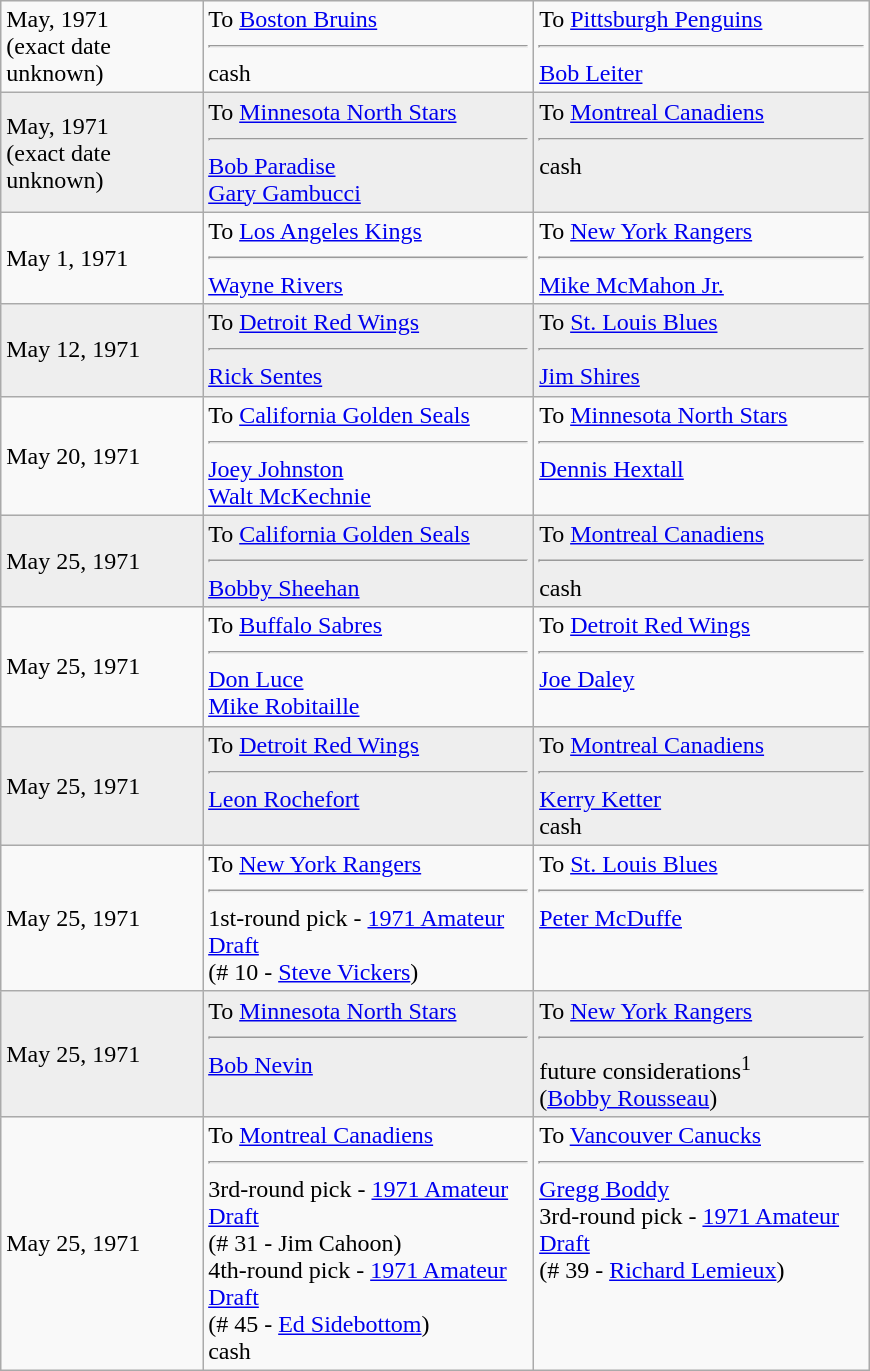<table class="wikitable" style="border:1px solid #999; width:580px;">
<tr>
<td>May, 1971<br>(exact date unknown)</td>
<td valign="top">To <a href='#'>Boston Bruins</a><hr>cash</td>
<td valign="top">To <a href='#'>Pittsburgh Penguins</a><hr><a href='#'>Bob Leiter</a></td>
</tr>
<tr bgcolor="#eeeeee">
<td>May, 1971<br>(exact date unknown)</td>
<td valign="top">To <a href='#'>Minnesota North Stars</a><hr><a href='#'>Bob Paradise</a><br><a href='#'>Gary Gambucci</a></td>
<td valign="top">To <a href='#'>Montreal Canadiens</a><hr>cash</td>
</tr>
<tr>
<td>May 1, 1971</td>
<td valign="top">To <a href='#'>Los Angeles Kings</a><hr><a href='#'>Wayne Rivers</a></td>
<td valign="top">To <a href='#'>New York Rangers</a><hr><a href='#'>Mike McMahon Jr.</a></td>
</tr>
<tr bgcolor="#eeeeee">
<td>May 12, 1971</td>
<td valign="top">To <a href='#'>Detroit Red Wings</a><hr><a href='#'>Rick Sentes</a></td>
<td valign="top">To <a href='#'>St. Louis Blues</a><hr><a href='#'>Jim Shires</a></td>
</tr>
<tr>
<td>May 20, 1971</td>
<td valign="top">To <a href='#'>California Golden Seals</a><hr><a href='#'>Joey Johnston</a><br><a href='#'>Walt McKechnie</a></td>
<td valign="top">To <a href='#'>Minnesota North Stars</a><hr><a href='#'>Dennis Hextall</a></td>
</tr>
<tr bgcolor="#eeeeee">
<td>May 25, 1971</td>
<td valign="top">To <a href='#'>California Golden Seals</a><hr><a href='#'>Bobby Sheehan</a></td>
<td valign="top">To <a href='#'>Montreal Canadiens</a><hr>cash</td>
</tr>
<tr>
<td>May 25, 1971</td>
<td valign="top">To <a href='#'>Buffalo Sabres</a><hr><a href='#'>Don Luce</a><br><a href='#'>Mike Robitaille</a></td>
<td valign="top">To <a href='#'>Detroit Red Wings</a><hr><a href='#'>Joe Daley</a></td>
</tr>
<tr bgcolor="#eeeeee">
<td>May 25, 1971</td>
<td valign="top">To <a href='#'>Detroit Red Wings</a><hr><a href='#'>Leon Rochefort</a></td>
<td valign="top">To <a href='#'>Montreal Canadiens</a><hr><a href='#'>Kerry Ketter</a><br>cash</td>
</tr>
<tr>
<td>May 25, 1971</td>
<td valign="top">To <a href='#'>New York Rangers</a><hr>1st-round pick - <a href='#'>1971 Amateur Draft</a><br>(# 10 - <a href='#'>Steve Vickers</a>)</td>
<td valign="top">To <a href='#'>St. Louis Blues</a><hr><a href='#'>Peter McDuffe</a></td>
</tr>
<tr bgcolor="#eeeeee">
<td>May 25, 1971</td>
<td valign="top">To <a href='#'>Minnesota North Stars</a><hr><a href='#'>Bob Nevin</a></td>
<td valign="top">To <a href='#'>New York Rangers</a><hr>future considerations<sup>1</sup><br>(<a href='#'>Bobby Rousseau</a>)</td>
</tr>
<tr>
<td>May 25, 1971</td>
<td valign="top">To <a href='#'>Montreal Canadiens</a><hr>3rd-round pick - <a href='#'>1971 Amateur Draft</a><br>(# 31 - Jim Cahoon)<br>4th-round pick - <a href='#'>1971 Amateur Draft</a><br>(#  45 - <a href='#'>Ed Sidebottom</a>)<br>cash</td>
<td valign="top">To <a href='#'>Vancouver Canucks</a><hr><a href='#'>Gregg Boddy</a><br>3rd-round pick - <a href='#'>1971 Amateur Draft</a><br>(# 39 - <a href='#'>Richard Lemieux</a>)</td>
</tr>
</table>
